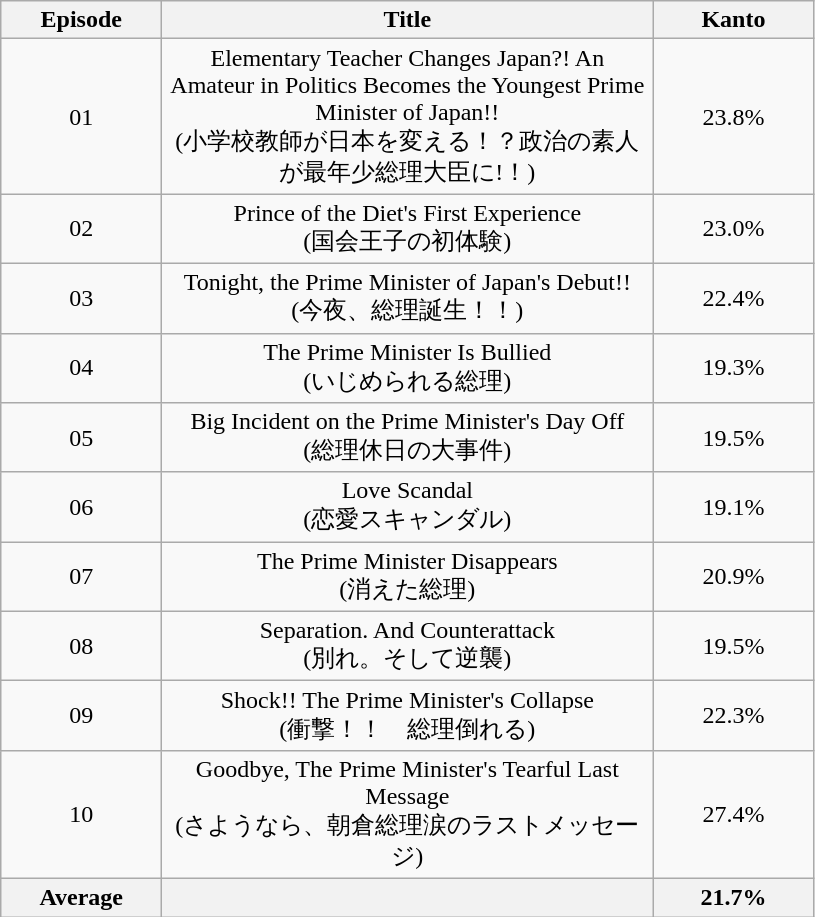<table class="wikitable" style="clear:both; margin-left:2em; margin-right:2em;">
<tr>
<th width=100>Episode</th>
<th width=320>Title</th>
<th width=100>Kanto</th>
</tr>
<tr align="center">
<td>01</td>
<td>Elementary Teacher Changes Japan?! An Amateur in Politics Becomes the Youngest Prime Minister of Japan!! <br>(小学校教師が日本を変える！？政治の素人が最年少総理大臣に!！)</td>
<td>23.8%</td>
</tr>
<tr align="center">
<td>02</td>
<td>Prince of the Diet's First Experience <br>(国会王子の初体験)</td>
<td>23.0%</td>
</tr>
<tr align="center">
<td>03</td>
<td>Tonight, the Prime Minister of Japan's Debut!! <br>(今夜、総理誕生！！)</td>
<td>22.4%</td>
</tr>
<tr align="center">
<td>04</td>
<td>The Prime Minister Is Bullied <br>(いじめられる総理)</td>
<td>19.3%</td>
</tr>
<tr align="center">
<td>05</td>
<td>Big Incident on the Prime Minister's Day Off <br>(総理休日の大事件)</td>
<td>19.5%</td>
</tr>
<tr align="center">
<td>06</td>
<td>Love Scandal <br>(恋愛スキャンダル)</td>
<td><span>19.1%</span></td>
</tr>
<tr align="center">
<td>07</td>
<td>The Prime Minister Disappears <br>(消えた総理)</td>
<td>20.9%</td>
</tr>
<tr align="center">
<td>08</td>
<td>Separation. And Counterattack <br>(別れ。そして逆襲)</td>
<td>19.5%</td>
</tr>
<tr align="center">
<td>09</td>
<td>Shock!! The Prime Minister's Collapse<br>(衝撃！！　総理倒れる)</td>
<td>22.3%</td>
</tr>
<tr align="center">
<td>10</td>
<td>Goodbye, The Prime Minister's Tearful Last Message<br>(さようなら、朝倉総理涙のラストメッセージ)</td>
<td><span>27.4%</span></td>
</tr>
<tr align="center">
<th>Average</th>
<th></th>
<th>21.7%</th>
</tr>
</table>
